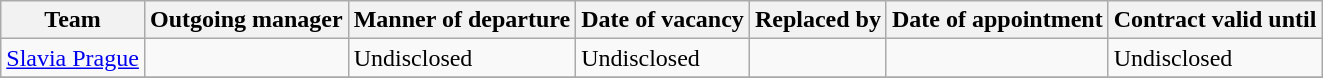<table class="wikitable sortable">
<tr>
<th>Team</th>
<th>Outgoing manager</th>
<th>Manner of departure</th>
<th>Date of vacancy</th>
<th>Replaced by</th>
<th>Date of appointment</th>
<th>Contract valid until</th>
</tr>
<tr>
<td><a href='#'>Slavia Prague</a></td>
<td> </td>
<td>Undisclosed</td>
<td>Undisclosed</td>
<td> </td>
<td></td>
<td>Undisclosed</td>
</tr>
<tr>
</tr>
</table>
